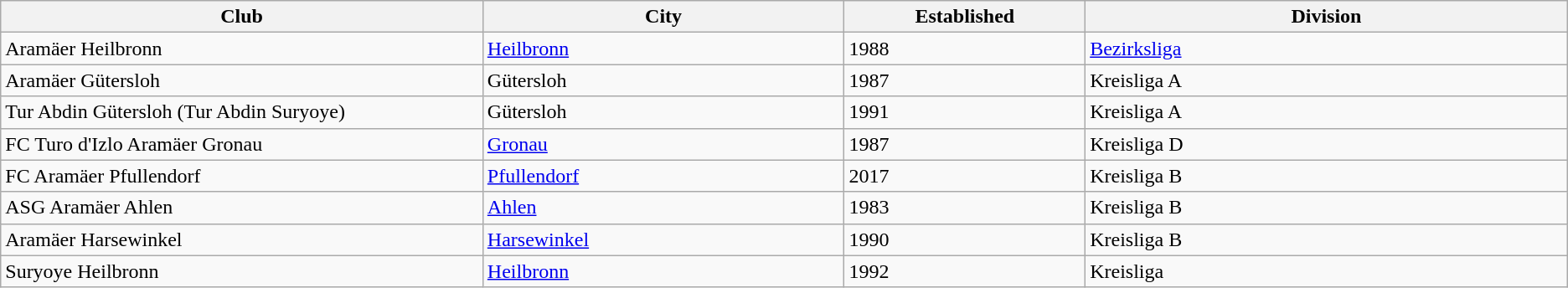<table class="wikitable">
<tr>
<th bgcolor="#DDDDFF" width="20%">Club</th>
<th bgcolor="#DDDDFF" width="15%">City</th>
<th bgcolor="#DDDDFF" width="10%">Established</th>
<th bgcolor="#DDDDFF" width="20%">Division</th>
</tr>
<tr>
<td>Aramäer Heilbronn</td>
<td><a href='#'>Heilbronn</a></td>
<td>1988</td>
<td><a href='#'>Bezirksliga</a></td>
</tr>
<tr>
<td>Aramäer Gütersloh</td>
<td>Gütersloh</td>
<td>1987</td>
<td>Kreisliga A</td>
</tr>
<tr>
<td>Tur Abdin Gütersloh (Tur Abdin Suryoye)</td>
<td>Gütersloh</td>
<td>1991</td>
<td>Kreisliga A</td>
</tr>
<tr>
<td>FC Turo d'Izlo Aramäer Gronau</td>
<td><a href='#'>Gronau</a></td>
<td>1987</td>
<td>Kreisliga D</td>
</tr>
<tr>
<td>FC Aramäer Pfullendorf</td>
<td><a href='#'>Pfullendorf</a></td>
<td>2017</td>
<td>Kreisliga B</td>
</tr>
<tr>
<td>ASG Aramäer Ahlen</td>
<td><a href='#'>Ahlen</a></td>
<td>1983</td>
<td>Kreisliga B</td>
</tr>
<tr>
<td>Aramäer Harsewinkel</td>
<td><a href='#'>Harsewinkel</a></td>
<td>1990</td>
<td>Kreisliga B</td>
</tr>
<tr>
<td>Suryoye Heilbronn</td>
<td><a href='#'>Heilbronn</a></td>
<td>1992</td>
<td>Kreisliga</td>
</tr>
</table>
